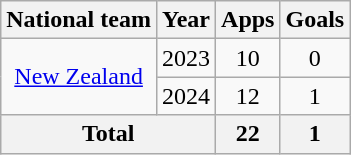<table class=wikitable style=text-align:center>
<tr>
<th>National team</th>
<th>Year</th>
<th>Apps</th>
<th>Goals</th>
</tr>
<tr>
<td rowspan=2><a href='#'>New Zealand</a></td>
<td>2023</td>
<td>10</td>
<td>0</td>
</tr>
<tr>
<td>2024</td>
<td>12</td>
<td>1</td>
</tr>
<tr>
<th colspan=2>Total</th>
<th>22</th>
<th>1</th>
</tr>
</table>
